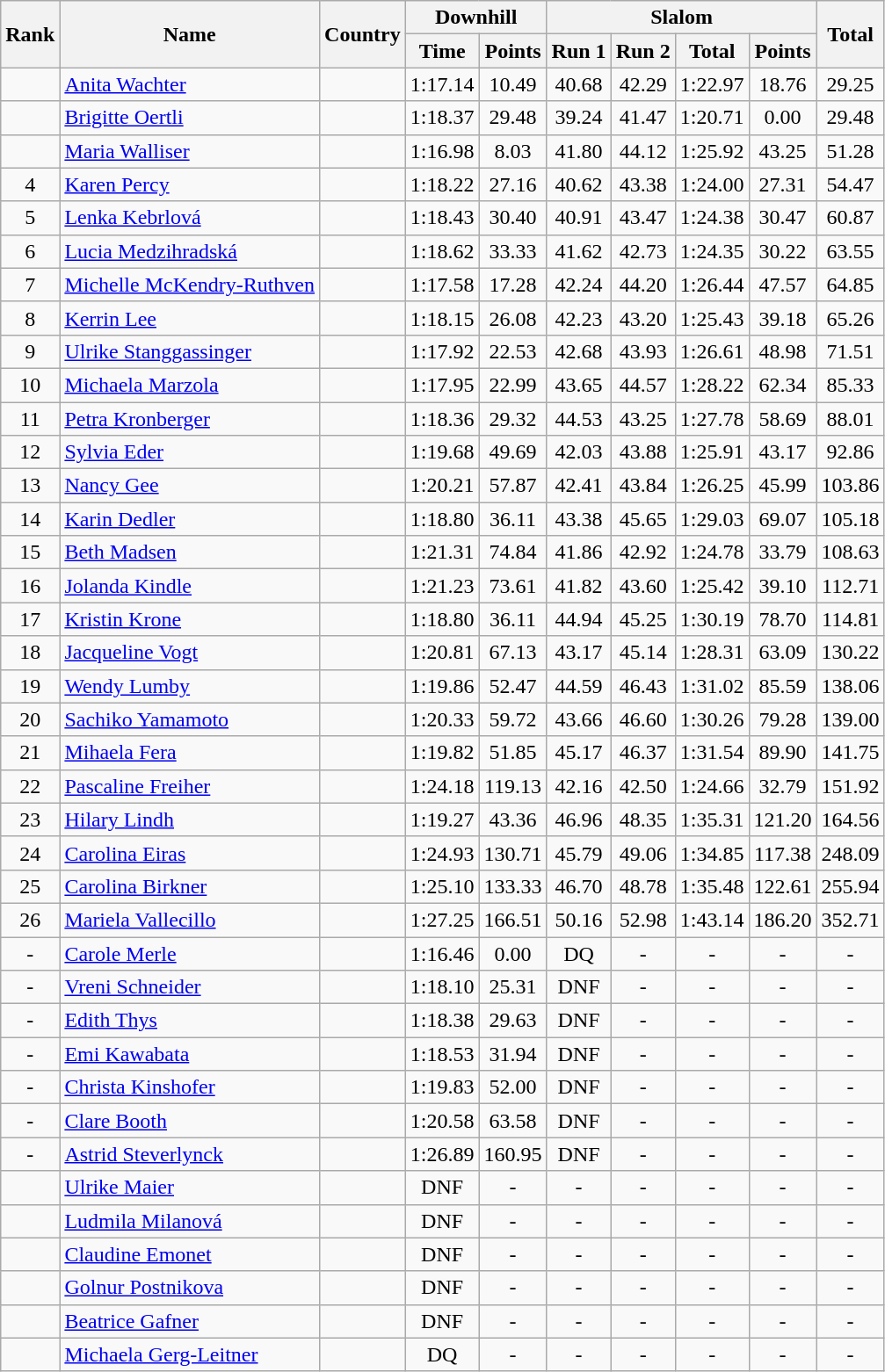<table class="wikitable sortable" style="text-align:center">
<tr>
<th rowspan=2>Rank</th>
<th rowspan=2>Name</th>
<th rowspan=2>Country</th>
<th colspan=2>Downhill</th>
<th colspan=4>Slalom</th>
<th rowspan=2>Total</th>
</tr>
<tr>
<th>Time</th>
<th>Points</th>
<th>Run 1</th>
<th>Run 2</th>
<th>Total</th>
<th>Points</th>
</tr>
<tr>
<td></td>
<td align=left><a href='#'>Anita Wachter</a></td>
<td align=left></td>
<td>1:17.14</td>
<td>10.49</td>
<td>40.68</td>
<td>42.29</td>
<td>1:22.97</td>
<td>18.76</td>
<td>29.25</td>
</tr>
<tr>
<td></td>
<td align=left><a href='#'>Brigitte Oertli</a></td>
<td align=left></td>
<td>1:18.37</td>
<td>29.48</td>
<td>39.24</td>
<td>41.47</td>
<td>1:20.71</td>
<td>0.00</td>
<td>29.48</td>
</tr>
<tr>
<td></td>
<td align=left><a href='#'>Maria Walliser</a></td>
<td align=left></td>
<td>1:16.98</td>
<td>8.03</td>
<td>41.80</td>
<td>44.12</td>
<td>1:25.92</td>
<td>43.25</td>
<td>51.28</td>
</tr>
<tr>
<td>4</td>
<td align=left><a href='#'>Karen Percy</a></td>
<td align=left></td>
<td>1:18.22</td>
<td>27.16</td>
<td>40.62</td>
<td>43.38</td>
<td>1:24.00</td>
<td>27.31</td>
<td>54.47</td>
</tr>
<tr>
<td>5</td>
<td align=left><a href='#'>Lenka Kebrlová</a></td>
<td align=left></td>
<td>1:18.43</td>
<td>30.40</td>
<td>40.91</td>
<td>43.47</td>
<td>1:24.38</td>
<td>30.47</td>
<td>60.87</td>
</tr>
<tr>
<td>6</td>
<td align=left><a href='#'>Lucia Medzihradská</a></td>
<td align=left></td>
<td>1:18.62</td>
<td>33.33</td>
<td>41.62</td>
<td>42.73</td>
<td>1:24.35</td>
<td>30.22</td>
<td>63.55</td>
</tr>
<tr>
<td>7</td>
<td align=left><a href='#'>Michelle McKendry-Ruthven</a></td>
<td align=left></td>
<td>1:17.58</td>
<td>17.28</td>
<td>42.24</td>
<td>44.20</td>
<td>1:26.44</td>
<td>47.57</td>
<td>64.85</td>
</tr>
<tr>
<td>8</td>
<td align=left><a href='#'>Kerrin Lee</a></td>
<td align=left></td>
<td>1:18.15</td>
<td>26.08</td>
<td>42.23</td>
<td>43.20</td>
<td>1:25.43</td>
<td>39.18</td>
<td>65.26</td>
</tr>
<tr>
<td>9</td>
<td align=left><a href='#'>Ulrike Stanggassinger</a></td>
<td align=left></td>
<td>1:17.92</td>
<td>22.53</td>
<td>42.68</td>
<td>43.93</td>
<td>1:26.61</td>
<td>48.98</td>
<td>71.51</td>
</tr>
<tr>
<td>10</td>
<td align=left><a href='#'>Michaela Marzola</a></td>
<td align=left></td>
<td>1:17.95</td>
<td>22.99</td>
<td>43.65</td>
<td>44.57</td>
<td>1:28.22</td>
<td>62.34</td>
<td>85.33</td>
</tr>
<tr>
<td>11</td>
<td align=left><a href='#'>Petra Kronberger</a></td>
<td align=left></td>
<td>1:18.36</td>
<td>29.32</td>
<td>44.53</td>
<td>43.25</td>
<td>1:27.78</td>
<td>58.69</td>
<td>88.01</td>
</tr>
<tr>
<td>12</td>
<td align=left><a href='#'>Sylvia Eder</a></td>
<td align=left></td>
<td>1:19.68</td>
<td>49.69</td>
<td>42.03</td>
<td>43.88</td>
<td>1:25.91</td>
<td>43.17</td>
<td>92.86</td>
</tr>
<tr>
<td>13</td>
<td align=left><a href='#'>Nancy Gee</a></td>
<td align=left></td>
<td>1:20.21</td>
<td>57.87</td>
<td>42.41</td>
<td>43.84</td>
<td>1:26.25</td>
<td>45.99</td>
<td>103.86</td>
</tr>
<tr>
<td>14</td>
<td align=left><a href='#'>Karin Dedler</a></td>
<td align=left></td>
<td>1:18.80</td>
<td>36.11</td>
<td>43.38</td>
<td>45.65</td>
<td>1:29.03</td>
<td>69.07</td>
<td>105.18</td>
</tr>
<tr>
<td>15</td>
<td align=left><a href='#'>Beth Madsen</a></td>
<td align=left></td>
<td>1:21.31</td>
<td>74.84</td>
<td>41.86</td>
<td>42.92</td>
<td>1:24.78</td>
<td>33.79</td>
<td>108.63</td>
</tr>
<tr>
<td>16</td>
<td align=left><a href='#'>Jolanda Kindle</a></td>
<td align=left></td>
<td>1:21.23</td>
<td>73.61</td>
<td>41.82</td>
<td>43.60</td>
<td>1:25.42</td>
<td>39.10</td>
<td>112.71</td>
</tr>
<tr>
<td>17</td>
<td align=left><a href='#'>Kristin Krone</a></td>
<td align=left></td>
<td>1:18.80</td>
<td>36.11</td>
<td>44.94</td>
<td>45.25</td>
<td>1:30.19</td>
<td>78.70</td>
<td>114.81</td>
</tr>
<tr>
<td>18</td>
<td align=left><a href='#'>Jacqueline Vogt</a></td>
<td align=left></td>
<td>1:20.81</td>
<td>67.13</td>
<td>43.17</td>
<td>45.14</td>
<td>1:28.31</td>
<td>63.09</td>
<td>130.22</td>
</tr>
<tr>
<td>19</td>
<td align=left><a href='#'>Wendy Lumby</a></td>
<td align=left></td>
<td>1:19.86</td>
<td>52.47</td>
<td>44.59</td>
<td>46.43</td>
<td>1:31.02</td>
<td>85.59</td>
<td>138.06</td>
</tr>
<tr>
<td>20</td>
<td align=left><a href='#'>Sachiko Yamamoto</a></td>
<td align=left></td>
<td>1:20.33</td>
<td>59.72</td>
<td>43.66</td>
<td>46.60</td>
<td>1:30.26</td>
<td>79.28</td>
<td>139.00</td>
</tr>
<tr>
<td>21</td>
<td align=left><a href='#'>Mihaela Fera</a></td>
<td align=left></td>
<td>1:19.82</td>
<td>51.85</td>
<td>45.17</td>
<td>46.37</td>
<td>1:31.54</td>
<td>89.90</td>
<td>141.75</td>
</tr>
<tr>
<td>22</td>
<td align=left><a href='#'>Pascaline Freiher</a></td>
<td align=left></td>
<td>1:24.18</td>
<td>119.13</td>
<td>42.16</td>
<td>42.50</td>
<td>1:24.66</td>
<td>32.79</td>
<td>151.92</td>
</tr>
<tr>
<td>23</td>
<td align=left><a href='#'>Hilary Lindh</a></td>
<td align=left></td>
<td>1:19.27</td>
<td>43.36</td>
<td>46.96</td>
<td>48.35</td>
<td>1:35.31</td>
<td>121.20</td>
<td>164.56</td>
</tr>
<tr>
<td>24</td>
<td align=left><a href='#'>Carolina Eiras</a></td>
<td align=left></td>
<td>1:24.93</td>
<td>130.71</td>
<td>45.79</td>
<td>49.06</td>
<td>1:34.85</td>
<td>117.38</td>
<td>248.09</td>
</tr>
<tr>
<td>25</td>
<td align=left><a href='#'>Carolina Birkner</a></td>
<td align=left></td>
<td>1:25.10</td>
<td>133.33</td>
<td>46.70</td>
<td>48.78</td>
<td>1:35.48</td>
<td>122.61</td>
<td>255.94</td>
</tr>
<tr>
<td>26</td>
<td align=left><a href='#'>Mariela Vallecillo</a></td>
<td align=left></td>
<td>1:27.25</td>
<td>166.51</td>
<td>50.16</td>
<td>52.98</td>
<td>1:43.14</td>
<td>186.20</td>
<td>352.71</td>
</tr>
<tr>
<td>-</td>
<td align=left><a href='#'>Carole Merle</a></td>
<td align=left></td>
<td>1:16.46</td>
<td>0.00</td>
<td>DQ</td>
<td>-</td>
<td>-</td>
<td>-</td>
<td>-</td>
</tr>
<tr>
<td>-</td>
<td align=left><a href='#'>Vreni Schneider</a></td>
<td align=left></td>
<td>1:18.10</td>
<td>25.31</td>
<td>DNF</td>
<td>-</td>
<td>-</td>
<td>-</td>
<td>-</td>
</tr>
<tr>
<td>-</td>
<td align=left><a href='#'>Edith Thys</a></td>
<td align=left></td>
<td>1:18.38</td>
<td>29.63</td>
<td>DNF</td>
<td>-</td>
<td>-</td>
<td>-</td>
<td>-</td>
</tr>
<tr>
<td>-</td>
<td align=left><a href='#'>Emi Kawabata</a></td>
<td align=left></td>
<td>1:18.53</td>
<td>31.94</td>
<td>DNF</td>
<td>-</td>
<td>-</td>
<td>-</td>
<td>-</td>
</tr>
<tr>
<td>-</td>
<td align=left><a href='#'>Christa Kinshofer</a></td>
<td align=left></td>
<td>1:19.83</td>
<td>52.00</td>
<td>DNF</td>
<td>-</td>
<td>-</td>
<td>-</td>
<td>-</td>
</tr>
<tr>
<td>-</td>
<td align=left><a href='#'>Clare Booth</a></td>
<td align=left></td>
<td>1:20.58</td>
<td>63.58</td>
<td>DNF</td>
<td>-</td>
<td>-</td>
<td>-</td>
<td>-</td>
</tr>
<tr>
<td>-</td>
<td align=left><a href='#'>Astrid Steverlynck</a></td>
<td align=left></td>
<td>1:26.89</td>
<td>160.95</td>
<td>DNF</td>
<td>-</td>
<td>-</td>
<td>-</td>
<td>-</td>
</tr>
<tr>
<td></td>
<td align=left><a href='#'>Ulrike Maier</a></td>
<td align=left></td>
<td>DNF</td>
<td>-</td>
<td>-</td>
<td>-</td>
<td>-</td>
<td>-</td>
<td>-</td>
</tr>
<tr>
<td></td>
<td align=left><a href='#'>Ludmila Milanová</a></td>
<td align=left></td>
<td>DNF</td>
<td>-</td>
<td>-</td>
<td>-</td>
<td>-</td>
<td>-</td>
<td>-</td>
</tr>
<tr>
<td></td>
<td align=left><a href='#'>Claudine Emonet</a></td>
<td align=left></td>
<td>DNF</td>
<td>-</td>
<td>-</td>
<td>-</td>
<td>-</td>
<td>-</td>
<td>-</td>
</tr>
<tr>
<td></td>
<td align=left><a href='#'>Golnur Postnikova</a></td>
<td align=left></td>
<td>DNF</td>
<td>-</td>
<td>-</td>
<td>-</td>
<td>-</td>
<td>-</td>
<td>-</td>
</tr>
<tr>
<td></td>
<td align=left><a href='#'>Beatrice Gafner</a></td>
<td align=left></td>
<td>DNF</td>
<td>-</td>
<td>-</td>
<td>-</td>
<td>-</td>
<td>-</td>
<td>-</td>
</tr>
<tr>
<td></td>
<td align=left><a href='#'>Michaela Gerg-Leitner</a></td>
<td align=left></td>
<td>DQ</td>
<td>-</td>
<td>-</td>
<td>-</td>
<td>-</td>
<td>-</td>
<td>-</td>
</tr>
</table>
